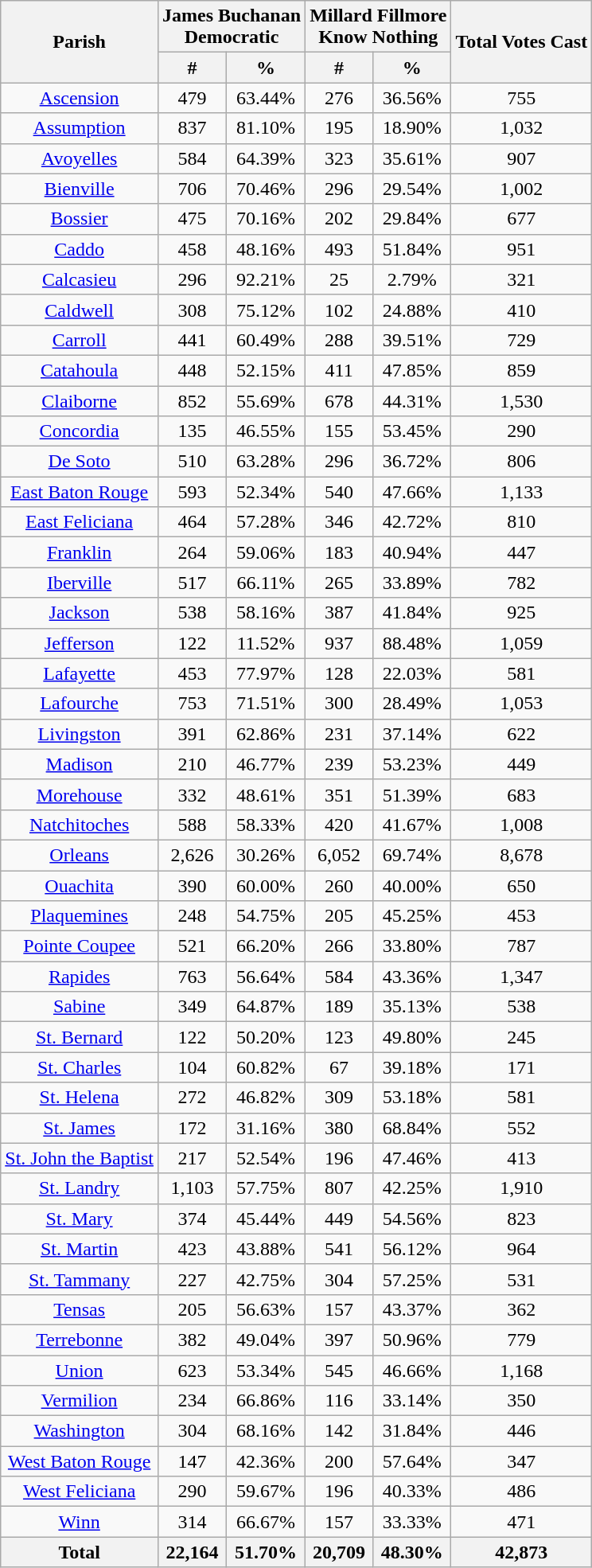<table class="wikitable sortable">
<tr>
<th rowspan="2">Parish</th>
<th colspan="2">James Buchanan<br>Democratic</th>
<th colspan="2">Millard Fillmore<br>Know Nothing</th>
<th rowspan="2">Total Votes Cast</th>
</tr>
<tr style="text-align:center;">
<th>#</th>
<th>%</th>
<th>#</th>
<th>%</th>
</tr>
<tr style="text-align:center;">
<td><a href='#'>Ascension</a></td>
<td>479</td>
<td>63.44%</td>
<td>276</td>
<td>36.56%</td>
<td>755</td>
</tr>
<tr style="text-align:center;">
<td><a href='#'>Assumption</a></td>
<td>837</td>
<td>81.10%</td>
<td>195</td>
<td>18.90%</td>
<td>1,032</td>
</tr>
<tr style="text-align:center;">
<td><a href='#'>Avoyelles</a></td>
<td>584</td>
<td>64.39%</td>
<td>323</td>
<td>35.61%</td>
<td>907</td>
</tr>
<tr style="text-align:center;">
<td><a href='#'>Bienville</a></td>
<td>706</td>
<td>70.46%</td>
<td>296</td>
<td>29.54%</td>
<td>1,002</td>
</tr>
<tr style="text-align:center;">
<td><a href='#'>Bossier</a></td>
<td>475</td>
<td>70.16%</td>
<td>202</td>
<td>29.84%</td>
<td>677</td>
</tr>
<tr style="text-align:center;">
<td><a href='#'>Caddo</a></td>
<td>458</td>
<td>48.16%</td>
<td>493</td>
<td>51.84%</td>
<td>951</td>
</tr>
<tr style="text-align:center;">
<td><a href='#'>Calcasieu</a></td>
<td>296</td>
<td>92.21%</td>
<td>25</td>
<td>2.79%</td>
<td>321</td>
</tr>
<tr style="text-align:center;">
<td><a href='#'>Caldwell</a></td>
<td>308</td>
<td>75.12%</td>
<td>102</td>
<td>24.88%</td>
<td>410</td>
</tr>
<tr style="text-align:center;">
<td><a href='#'>Carroll</a></td>
<td>441</td>
<td>60.49%</td>
<td>288</td>
<td>39.51%</td>
<td>729</td>
</tr>
<tr style="text-align:center;">
<td><a href='#'>Catahoula</a></td>
<td>448</td>
<td>52.15%</td>
<td>411</td>
<td>47.85%</td>
<td>859</td>
</tr>
<tr style="text-align:center;">
<td><a href='#'>Claiborne</a></td>
<td>852</td>
<td>55.69%</td>
<td>678</td>
<td>44.31%</td>
<td>1,530</td>
</tr>
<tr style="text-align:center;">
<td><a href='#'>Concordia</a></td>
<td>135</td>
<td>46.55%</td>
<td>155</td>
<td>53.45%</td>
<td>290</td>
</tr>
<tr style="text-align:center;">
<td><a href='#'>De Soto</a></td>
<td>510</td>
<td>63.28%</td>
<td>296</td>
<td>36.72%</td>
<td>806</td>
</tr>
<tr style="text-align:center;">
<td><a href='#'>East Baton Rouge</a></td>
<td>593</td>
<td>52.34%</td>
<td>540</td>
<td>47.66%</td>
<td>1,133</td>
</tr>
<tr style="text-align:center;">
<td><a href='#'>East Feliciana</a></td>
<td>464</td>
<td>57.28%</td>
<td>346</td>
<td>42.72%</td>
<td>810</td>
</tr>
<tr style="text-align:center;">
<td><a href='#'>Franklin</a></td>
<td>264</td>
<td>59.06%</td>
<td>183</td>
<td>40.94%</td>
<td>447</td>
</tr>
<tr style="text-align:center;">
<td><a href='#'>Iberville</a></td>
<td>517</td>
<td>66.11%</td>
<td>265</td>
<td>33.89%</td>
<td>782</td>
</tr>
<tr style="text-align:center;">
<td><a href='#'>Jackson</a></td>
<td>538</td>
<td>58.16%</td>
<td>387</td>
<td>41.84%</td>
<td>925</td>
</tr>
<tr style="text-align:center;">
<td><a href='#'>Jefferson</a></td>
<td>122</td>
<td>11.52%</td>
<td>937</td>
<td>88.48%</td>
<td>1,059</td>
</tr>
<tr style="text-align:center;">
<td><a href='#'>Lafayette</a></td>
<td>453</td>
<td>77.97%</td>
<td>128</td>
<td>22.03%</td>
<td>581</td>
</tr>
<tr style="text-align:center;">
<td><a href='#'>Lafourche</a></td>
<td>753</td>
<td>71.51%</td>
<td>300</td>
<td>28.49%</td>
<td>1,053</td>
</tr>
<tr style="text-align:center;">
<td><a href='#'>Livingston</a></td>
<td>391</td>
<td>62.86%</td>
<td>231</td>
<td>37.14%</td>
<td>622</td>
</tr>
<tr style="text-align:center;">
<td><a href='#'>Madison</a></td>
<td>210</td>
<td>46.77%</td>
<td>239</td>
<td>53.23%</td>
<td>449</td>
</tr>
<tr style="text-align:center;">
<td><a href='#'>Morehouse</a></td>
<td>332</td>
<td>48.61%</td>
<td>351</td>
<td>51.39%</td>
<td>683</td>
</tr>
<tr style="text-align:center;">
<td><a href='#'>Natchitoches</a></td>
<td>588</td>
<td>58.33%</td>
<td>420</td>
<td>41.67%</td>
<td>1,008</td>
</tr>
<tr style="text-align:center;">
<td><a href='#'>Orleans</a></td>
<td>2,626</td>
<td>30.26%</td>
<td>6,052</td>
<td>69.74%</td>
<td>8,678</td>
</tr>
<tr style="text-align:center;">
<td><a href='#'>Ouachita</a></td>
<td>390</td>
<td>60.00%</td>
<td>260</td>
<td>40.00%</td>
<td>650</td>
</tr>
<tr style="text-align:center;">
<td><a href='#'>Plaquemines</a></td>
<td>248</td>
<td>54.75%</td>
<td>205</td>
<td>45.25%</td>
<td>453</td>
</tr>
<tr style="text-align:center;">
<td><a href='#'>Pointe Coupee</a></td>
<td>521</td>
<td>66.20%</td>
<td>266</td>
<td>33.80%</td>
<td>787</td>
</tr>
<tr style="text-align:center;">
<td><a href='#'>Rapides</a></td>
<td>763</td>
<td>56.64%</td>
<td>584</td>
<td>43.36%</td>
<td>1,347</td>
</tr>
<tr style="text-align:center;">
<td><a href='#'>Sabine</a></td>
<td>349</td>
<td>64.87%</td>
<td>189</td>
<td>35.13%</td>
<td>538</td>
</tr>
<tr style="text-align:center;">
<td><a href='#'>St. Bernard</a></td>
<td>122</td>
<td>50.20%</td>
<td>123</td>
<td>49.80%</td>
<td>245</td>
</tr>
<tr style="text-align:center;">
<td><a href='#'>St. Charles</a></td>
<td>104</td>
<td>60.82%</td>
<td>67</td>
<td>39.18%</td>
<td>171</td>
</tr>
<tr style="text-align:center;">
<td><a href='#'>St. Helena</a></td>
<td>272</td>
<td>46.82%</td>
<td>309</td>
<td>53.18%</td>
<td>581</td>
</tr>
<tr style="text-align:center;">
<td><a href='#'>St. James</a></td>
<td>172</td>
<td>31.16%</td>
<td>380</td>
<td>68.84%</td>
<td>552</td>
</tr>
<tr style="text-align:center;">
<td><a href='#'>St. John the Baptist</a></td>
<td>217</td>
<td>52.54%</td>
<td>196</td>
<td>47.46%</td>
<td>413</td>
</tr>
<tr style="text-align:center;">
<td><a href='#'>St. Landry</a></td>
<td>1,103</td>
<td>57.75%</td>
<td>807</td>
<td>42.25%</td>
<td>1,910</td>
</tr>
<tr style="text-align:center;">
<td><a href='#'>St. Mary</a></td>
<td>374</td>
<td>45.44%</td>
<td>449</td>
<td>54.56%</td>
<td>823</td>
</tr>
<tr style="text-align:center;">
<td><a href='#'>St. Martin</a></td>
<td>423</td>
<td>43.88%</td>
<td>541</td>
<td>56.12%</td>
<td>964</td>
</tr>
<tr style="text-align:center;">
<td><a href='#'>St. Tammany</a></td>
<td>227</td>
<td>42.75%</td>
<td>304</td>
<td>57.25%</td>
<td>531</td>
</tr>
<tr style="text-align:center;">
<td><a href='#'>Tensas</a></td>
<td>205</td>
<td>56.63%</td>
<td>157</td>
<td>43.37%</td>
<td>362</td>
</tr>
<tr style="text-align:center;">
<td><a href='#'>Terrebonne</a></td>
<td>382</td>
<td>49.04%</td>
<td>397</td>
<td>50.96%</td>
<td>779</td>
</tr>
<tr style="text-align:center;">
<td><a href='#'>Union</a></td>
<td>623</td>
<td>53.34%</td>
<td>545</td>
<td>46.66%</td>
<td>1,168</td>
</tr>
<tr style="text-align:center;">
<td><a href='#'>Vermilion</a></td>
<td>234</td>
<td>66.86%</td>
<td>116</td>
<td>33.14%</td>
<td>350</td>
</tr>
<tr style="text-align:center;">
<td><a href='#'>Washington</a></td>
<td>304</td>
<td>68.16%</td>
<td>142</td>
<td>31.84%</td>
<td>446</td>
</tr>
<tr style="text-align:center;">
<td><a href='#'>West Baton Rouge</a></td>
<td>147</td>
<td>42.36%</td>
<td>200</td>
<td>57.64%</td>
<td>347</td>
</tr>
<tr style="text-align:center;">
<td><a href='#'>West Feliciana</a></td>
<td>290</td>
<td>59.67%</td>
<td>196</td>
<td>40.33%</td>
<td>486</td>
</tr>
<tr style="text-align:center;">
<td><a href='#'>Winn</a></td>
<td>314</td>
<td>66.67%</td>
<td>157</td>
<td>33.33%</td>
<td>471</td>
</tr>
<tr style="text-align:center;">
<th>Total</th>
<th>22,164</th>
<th>51.70%</th>
<th>20,709</th>
<th>48.30%</th>
<th>42,873</th>
</tr>
</table>
